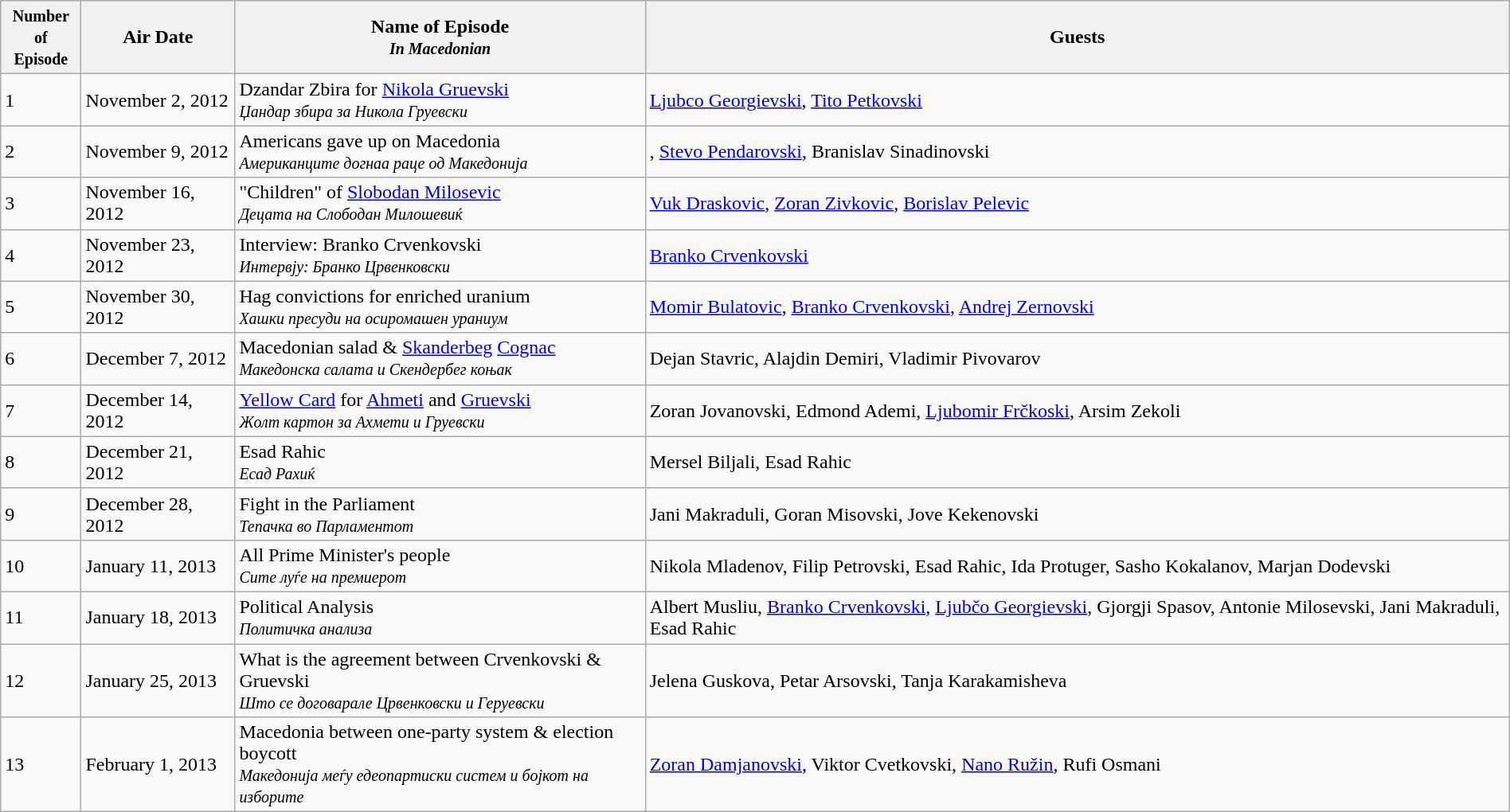<table class="wikitable sortable mw-collapsible mw-collapsed"  style="width: 100%; height: 100px;">
<tr>
<th><small>Number of <br> Episode</small></th>
<th>Air Date</th>
<th>Name of Episode <br> <small><em>In Macedonian</em></small></th>
<th>Guests</th>
</tr>
<tr>
<td>1</td>
<td>November 2, 2012</td>
<td>Dzandar Zbira for <a href='#'>Nikola Gruevski</a> <br> <small><em>Џандар збира за Никола Груевски</em></small></td>
<td><a href='#'>Ljubco Georgievski</a>, <a href='#'>Tito Petkovski</a></td>
</tr>
<tr>
<td>2</td>
<td>November 9, 2012</td>
<td>Americans gave up on Macedonia <br> <small><em>Американците догнаа раце од Македонија</em></small></td>
<td>, <a href='#'>Stevo Pendarovski</a>, Branislav Sinadinovski</td>
</tr>
<tr>
<td>3</td>
<td>November 16, 2012</td>
<td>"Children" of <a href='#'>Slobodan Milosevic</a> <br> <small><em>Децата на Слободан Милошевиќ</em></small></td>
<td><a href='#'>Vuk Draskovic</a>, <a href='#'>Zoran Zivkovic</a>, <a href='#'>Borislav Pelevic</a></td>
</tr>
<tr>
<td>4</td>
<td>November 23, 2012</td>
<td>Interview: Branko Crvenkovski <br> <small><em>Интервју: Бранко Црвенковски</em></small></td>
<td><a href='#'>Branko Crvenkovski</a></td>
</tr>
<tr>
<td>5</td>
<td>November 30, 2012</td>
<td>Hag convictions for enriched uranium <br> <small><em>Хашки пресуди на осиромашен ураниум</em></small></td>
<td><a href='#'>Momir Bulatovic</a>, <a href='#'>Branko Crvenkovski</a>, <a href='#'>Andrej Zernovski</a></td>
</tr>
<tr>
<td>6</td>
<td>December 7, 2012</td>
<td>Macedonian salad & <a href='#'>Skanderbeg</a> <a href='#'>Cognac</a> <br> <small><em>Македонска салата и Скендербег коњак</em></small></td>
<td>Dejan Stavric, Alajdin Demiri, Vladimir Pivovarov</td>
</tr>
<tr>
<td>7</td>
<td>December 14, 2012</td>
<td><a href='#'>Yellow Card</a> for <a href='#'>Ahmeti</a> and <a href='#'>Gruevski</a> <br> <small><em>Жолт картон за Ахмети и Груевски</em></small></td>
<td>Zoran Jovanovski, Edmond Ademi, <a href='#'>Ljubomir Frčkoski</a>, Arsim Zekoli</td>
</tr>
<tr>
<td>8</td>
<td>December 21, 2012</td>
<td>Esad Rahic <br> <small><em>Есад Рахиќ</em></small> <br></td>
<td>Mersel Biljali, Esad Rahic</td>
</tr>
<tr>
<td>9</td>
<td>December 28, 2012</td>
<td>Fight in the Parliament <br> <small><em>Тепачка во Парламентот</em></small></td>
<td>Jani Makraduli, Goran Misovski, Jove Kekenovski</td>
</tr>
<tr>
<td>10</td>
<td>January 11, 2013</td>
<td>All Prime Minister's people <br> <small><em>Сите луѓе на премиерот</em></small></td>
<td>Nikola Mladenov, Filip Petrovski, Esad Rahic, Ida Protuger, Sasho Kokalanov, Marjan Dodevski</td>
</tr>
<tr>
<td>11</td>
<td>January 18, 2013</td>
<td>Political Analysis <br> <small><em>Политичка анализа</em></small></td>
<td>Albert Musliu, <a href='#'>Branko Crvenkovski</a>, <a href='#'>Ljubčo Georgievski</a>, Gjorgji Spasov, Antonie Milosevski, Jani Makraduli, Esad Rahic</td>
</tr>
<tr>
<td>12</td>
<td>January 25, 2013</td>
<td>What is the agreement between Crvenkovski & Gruevski <br> <small><em>Што се договарале Црвенковски и Геруевски</em></small></td>
<td>Jelena Guskova, Petar Arsovski, Tanja Karakamisheva</td>
</tr>
<tr>
<td>13</td>
<td>February 1, 2013</td>
<td>Macedonia between one-party system & election boycott <br> <small><em>Македонија меѓу едеопартиски систем и бојкот на изборите</em></small></td>
<td><a href='#'>Zoran Damjanovski</a>, Viktor Cvetkovski, <a href='#'>Nano Ružin</a>, Rufi Osmani</td>
</tr>
</table>
